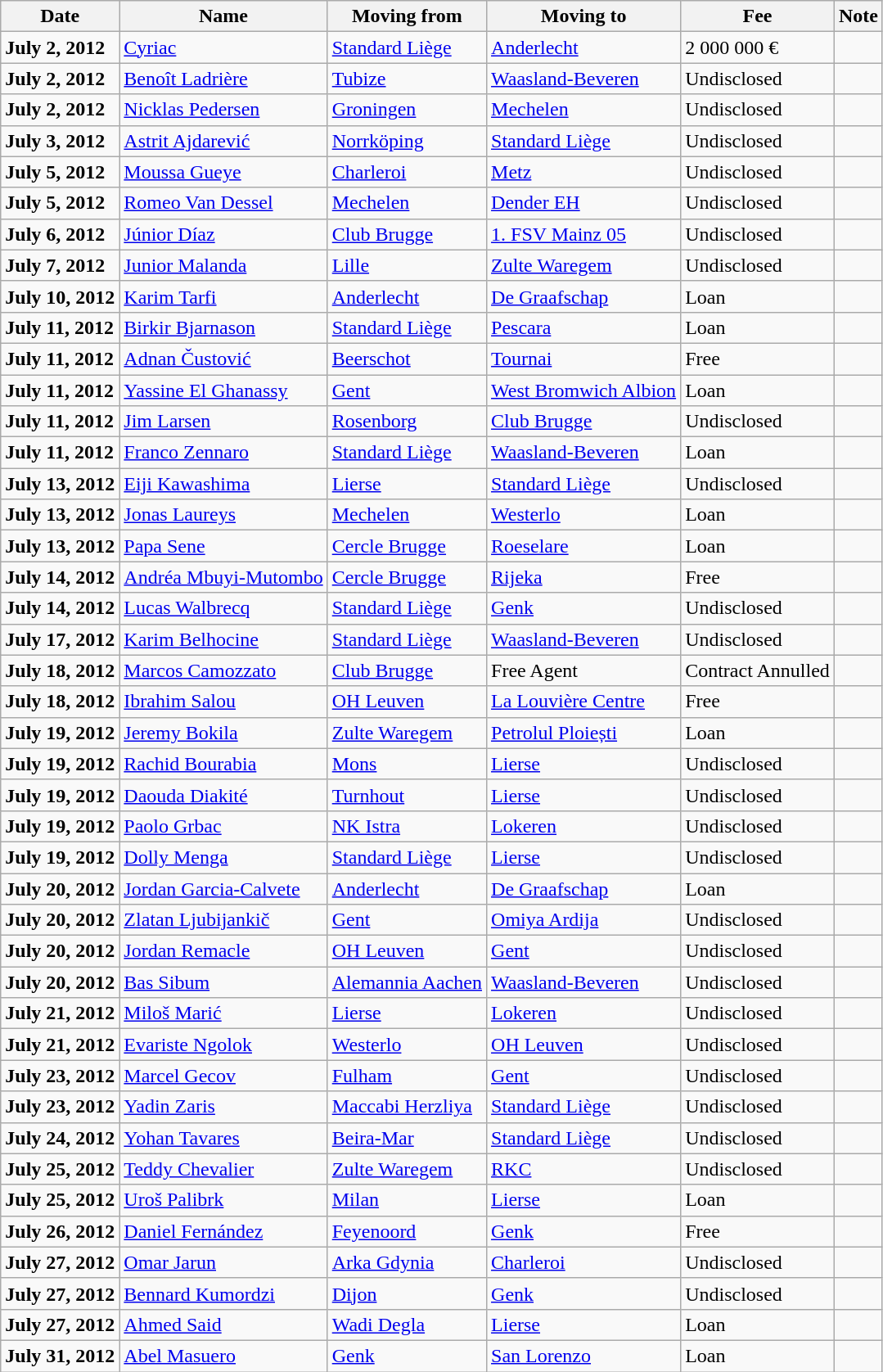<table class="wikitable sortable">
<tr>
<th>Date</th>
<th>Name</th>
<th>Moving from</th>
<th>Moving to</th>
<th>Fee</th>
<th>Note</th>
</tr>
<tr>
<td><strong>July 2, 2012</strong></td>
<td> <a href='#'>Cyriac</a></td>
<td> <a href='#'>Standard Liège</a></td>
<td> <a href='#'>Anderlecht</a></td>
<td>2 000 000 € </td>
<td></td>
</tr>
<tr>
<td><strong>July 2, 2012</strong></td>
<td> <a href='#'>Benoît Ladrière</a></td>
<td> <a href='#'>Tubize</a></td>
<td> <a href='#'>Waasland-Beveren</a></td>
<td>Undisclosed </td>
<td></td>
</tr>
<tr>
<td><strong>July 2, 2012</strong></td>
<td> <a href='#'>Nicklas Pedersen</a></td>
<td> <a href='#'>Groningen</a></td>
<td> <a href='#'>Mechelen</a></td>
<td>Undisclosed </td>
<td></td>
</tr>
<tr>
<td><strong>July 3, 2012</strong></td>
<td> <a href='#'>Astrit Ajdarević</a></td>
<td> <a href='#'>Norrköping</a></td>
<td> <a href='#'>Standard Liège</a></td>
<td>Undisclosed </td>
<td></td>
</tr>
<tr>
<td><strong>July 5, 2012</strong></td>
<td> <a href='#'>Moussa Gueye</a></td>
<td> <a href='#'>Charleroi</a></td>
<td> <a href='#'>Metz</a></td>
<td>Undisclosed </td>
<td></td>
</tr>
<tr>
<td><strong>July 5, 2012</strong></td>
<td> <a href='#'>Romeo Van Dessel</a></td>
<td> <a href='#'>Mechelen</a></td>
<td> <a href='#'>Dender EH</a></td>
<td>Undisclosed </td>
<td align=center></td>
</tr>
<tr>
<td><strong>July 6, 2012</strong></td>
<td> <a href='#'>Júnior Díaz</a></td>
<td> <a href='#'>Club Brugge</a></td>
<td> <a href='#'>1. FSV Mainz 05</a></td>
<td>Undisclosed </td>
<td align=center></td>
</tr>
<tr>
<td><strong>July 7, 2012</strong></td>
<td> <a href='#'>Junior Malanda</a></td>
<td> <a href='#'>Lille</a></td>
<td> <a href='#'>Zulte Waregem</a></td>
<td>Undisclosed </td>
<td></td>
</tr>
<tr>
<td><strong>July 10, 2012</strong></td>
<td> <a href='#'>Karim Tarfi</a></td>
<td> <a href='#'>Anderlecht</a></td>
<td> <a href='#'>De Graafschap</a></td>
<td>Loan </td>
<td></td>
</tr>
<tr>
<td><strong>July 11, 2012</strong></td>
<td> <a href='#'>Birkir Bjarnason</a></td>
<td> <a href='#'>Standard Liège</a></td>
<td> <a href='#'>Pescara</a></td>
<td>Loan </td>
<td></td>
</tr>
<tr>
<td><strong>July 11, 2012</strong></td>
<td> <a href='#'>Adnan Čustović</a></td>
<td> <a href='#'>Beerschot</a></td>
<td> <a href='#'>Tournai</a></td>
<td>Free </td>
<td align=center></td>
</tr>
<tr>
<td><strong>July 11, 2012</strong></td>
<td> <a href='#'>Yassine El Ghanassy</a></td>
<td> <a href='#'>Gent</a></td>
<td> <a href='#'>West Bromwich Albion</a></td>
<td>Loan </td>
<td></td>
</tr>
<tr>
<td><strong>July 11, 2012</strong></td>
<td> <a href='#'>Jim Larsen</a></td>
<td> <a href='#'>Rosenborg</a></td>
<td> <a href='#'>Club Brugge</a></td>
<td>Undisclosed </td>
<td></td>
</tr>
<tr>
<td><strong>July 11, 2012</strong></td>
<td> <a href='#'>Franco Zennaro</a></td>
<td> <a href='#'>Standard Liège</a></td>
<td> <a href='#'>Waasland-Beveren</a></td>
<td>Loan </td>
<td></td>
</tr>
<tr>
<td><strong>July 13, 2012</strong></td>
<td> <a href='#'>Eiji Kawashima</a></td>
<td> <a href='#'>Lierse</a></td>
<td> <a href='#'>Standard Liège</a></td>
<td>Undisclosed </td>
<td></td>
</tr>
<tr>
<td><strong>July 13, 2012</strong></td>
<td> <a href='#'>Jonas Laureys</a></td>
<td> <a href='#'>Mechelen</a></td>
<td> <a href='#'>Westerlo</a></td>
<td>Loan </td>
<td></td>
</tr>
<tr>
<td><strong>July 13, 2012</strong></td>
<td> <a href='#'>Papa Sene</a></td>
<td> <a href='#'>Cercle Brugge</a></td>
<td> <a href='#'>Roeselare</a></td>
<td>Loan </td>
<td align=center></td>
</tr>
<tr>
<td><strong>July 14, 2012</strong></td>
<td> <a href='#'>Andréa Mbuyi-Mutombo</a></td>
<td> <a href='#'>Cercle Brugge</a></td>
<td> <a href='#'>Rijeka</a></td>
<td>Free </td>
<td></td>
</tr>
<tr>
<td><strong>July 14, 2012</strong></td>
<td> <a href='#'>Lucas Walbrecq</a></td>
<td> <a href='#'>Standard Liège</a></td>
<td> <a href='#'>Genk</a></td>
<td>Undisclosed </td>
<td></td>
</tr>
<tr>
<td><strong>July 17, 2012</strong></td>
<td> <a href='#'>Karim Belhocine</a></td>
<td> <a href='#'>Standard Liège</a></td>
<td> <a href='#'>Waasland-Beveren</a></td>
<td>Undisclosed </td>
<td></td>
</tr>
<tr>
<td><strong>July 18, 2012</strong></td>
<td> <a href='#'>Marcos Camozzato</a></td>
<td> <a href='#'>Club Brugge</a></td>
<td>Free Agent</td>
<td>Contract Annulled </td>
<td></td>
</tr>
<tr>
<td><strong>July 18, 2012</strong></td>
<td> <a href='#'>Ibrahim Salou</a></td>
<td> <a href='#'>OH Leuven</a></td>
<td> <a href='#'>La Louvière Centre</a></td>
<td>Free </td>
<td></td>
</tr>
<tr>
<td><strong>July 19, 2012</strong></td>
<td> <a href='#'>Jeremy Bokila</a></td>
<td> <a href='#'>Zulte Waregem</a></td>
<td> <a href='#'>Petrolul Ploiești</a></td>
<td>Loan </td>
<td></td>
</tr>
<tr>
<td><strong>July 19, 2012</strong></td>
<td> <a href='#'>Rachid Bourabia</a></td>
<td> <a href='#'>Mons</a></td>
<td> <a href='#'>Lierse</a></td>
<td>Undisclosed </td>
<td></td>
</tr>
<tr>
<td><strong>July 19, 2012</strong></td>
<td> <a href='#'>Daouda Diakité</a></td>
<td> <a href='#'>Turnhout</a></td>
<td> <a href='#'>Lierse</a></td>
<td>Undisclosed </td>
<td></td>
</tr>
<tr>
<td><strong>July 19, 2012</strong></td>
<td> <a href='#'>Paolo Grbac</a></td>
<td> <a href='#'>NK Istra</a></td>
<td> <a href='#'>Lokeren</a></td>
<td>Undisclosed </td>
<td></td>
</tr>
<tr>
<td><strong>July 19, 2012</strong></td>
<td> <a href='#'>Dolly Menga</a></td>
<td> <a href='#'>Standard Liège</a></td>
<td> <a href='#'>Lierse</a></td>
<td>Undisclosed </td>
<td align=center></td>
</tr>
<tr>
<td><strong>July 20, 2012</strong></td>
<td> <a href='#'>Jordan Garcia-Calvete</a></td>
<td> <a href='#'>Anderlecht</a></td>
<td> <a href='#'>De Graafschap</a></td>
<td>Loan </td>
<td></td>
</tr>
<tr>
<td><strong>July 20, 2012</strong></td>
<td> <a href='#'>Zlatan Ljubijankič</a></td>
<td> <a href='#'>Gent</a></td>
<td> <a href='#'>Omiya Ardija</a></td>
<td>Undisclosed </td>
<td></td>
</tr>
<tr>
<td><strong>July 20, 2012</strong></td>
<td> <a href='#'>Jordan Remacle</a></td>
<td> <a href='#'>OH Leuven</a></td>
<td> <a href='#'>Gent</a></td>
<td>Undisclosed </td>
<td></td>
</tr>
<tr>
<td><strong>July 20, 2012</strong></td>
<td> <a href='#'>Bas Sibum</a></td>
<td> <a href='#'>Alemannia Aachen</a></td>
<td> <a href='#'>Waasland-Beveren</a></td>
<td>Undisclosed </td>
<td></td>
</tr>
<tr>
<td><strong>July 21, 2012</strong></td>
<td> <a href='#'>Miloš Marić</a></td>
<td> <a href='#'>Lierse</a></td>
<td> <a href='#'>Lokeren</a></td>
<td>Undisclosed </td>
<td></td>
</tr>
<tr>
<td><strong>July 21, 2012</strong></td>
<td> <a href='#'>Evariste Ngolok</a></td>
<td> <a href='#'>Westerlo</a></td>
<td> <a href='#'>OH Leuven</a></td>
<td>Undisclosed </td>
<td></td>
</tr>
<tr>
<td><strong>July 23, 2012</strong></td>
<td> <a href='#'>Marcel Gecov</a></td>
<td> <a href='#'>Fulham</a></td>
<td> <a href='#'>Gent</a></td>
<td>Undisclosed </td>
<td></td>
</tr>
<tr>
<td><strong>July 23, 2012</strong></td>
<td> <a href='#'>Yadin Zaris</a></td>
<td> <a href='#'>Maccabi Herzliya</a></td>
<td> <a href='#'>Standard Liège</a></td>
<td>Undisclosed </td>
<td align=center></td>
</tr>
<tr>
<td><strong>July 24, 2012</strong></td>
<td> <a href='#'>Yohan Tavares</a></td>
<td> <a href='#'>Beira-Mar</a></td>
<td> <a href='#'>Standard Liège</a></td>
<td>Undisclosed </td>
<td></td>
</tr>
<tr>
<td><strong>July 25, 2012</strong></td>
<td> <a href='#'>Teddy Chevalier</a></td>
<td> <a href='#'>Zulte Waregem</a></td>
<td> <a href='#'>RKC</a></td>
<td>Undisclosed </td>
<td></td>
</tr>
<tr>
<td><strong>July 25, 2012</strong></td>
<td> <a href='#'>Uroš Palibrk</a></td>
<td> <a href='#'>Milan</a></td>
<td> <a href='#'>Lierse</a></td>
<td>Loan </td>
<td></td>
</tr>
<tr>
<td><strong>July 26, 2012</strong></td>
<td> <a href='#'>Daniel Fernández</a></td>
<td> <a href='#'>Feyenoord</a></td>
<td> <a href='#'>Genk</a></td>
<td>Free </td>
<td></td>
</tr>
<tr>
<td><strong>July 27, 2012</strong></td>
<td> <a href='#'>Omar Jarun</a></td>
<td> <a href='#'>Arka Gdynia</a></td>
<td> <a href='#'>Charleroi</a></td>
<td>Undisclosed </td>
<td></td>
</tr>
<tr>
<td><strong>July 27, 2012</strong></td>
<td> <a href='#'>Bennard Kumordzi</a></td>
<td> <a href='#'>Dijon</a></td>
<td> <a href='#'>Genk</a></td>
<td>Undisclosed </td>
<td></td>
</tr>
<tr>
<td><strong>July 27, 2012</strong></td>
<td> <a href='#'>Ahmed Said</a></td>
<td> <a href='#'>Wadi Degla</a></td>
<td> <a href='#'>Lierse</a></td>
<td>Loan </td>
<td></td>
</tr>
<tr>
<td><strong>July 31, 2012</strong></td>
<td> <a href='#'>Abel Masuero</a></td>
<td> <a href='#'>Genk</a></td>
<td> <a href='#'>San Lorenzo</a></td>
<td>Loan </td>
<td></td>
</tr>
</table>
